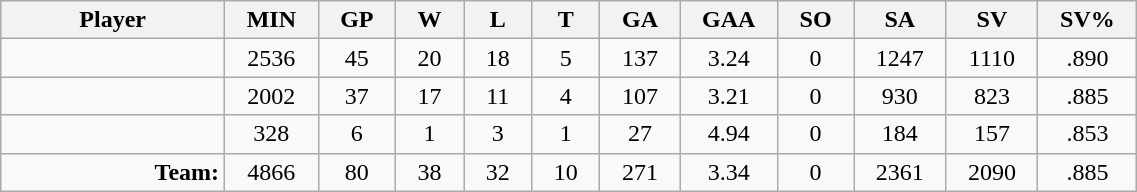<table class="wikitable sortable" width="60%">
<tr>
<th bgcolor="#DDDDFF" width="10%">Player</th>
<th width="3%" bgcolor="#DDDDFF" title="Minutes played">MIN</th>
<th width="3%" bgcolor="#DDDDFF" title="Games played in">GP</th>
<th width="3%" bgcolor="#DDDDFF" title="Games played in">W</th>
<th width="3%" bgcolor="#DDDDFF"title="Games played in">L</th>
<th width="3%" bgcolor="#DDDDFF" title="Ties">T</th>
<th width="3%" bgcolor="#DDDDFF" title="Goals against">GA</th>
<th width="3%" bgcolor="#DDDDFF" title="Goals against average">GAA</th>
<th width="3%" bgcolor="#DDDDFF"title="Shut-outs">SO</th>
<th width="3%" bgcolor="#DDDDFF" title="Shots against">SA</th>
<th width="3%" bgcolor="#DDDDFF" title="Shots saved">SV</th>
<th width="3%" bgcolor="#DDDDFF" title="Save percentage">SV%</th>
</tr>
<tr align="center">
<td align="right"></td>
<td>2536</td>
<td>45</td>
<td>20</td>
<td>18</td>
<td>5</td>
<td>137</td>
<td>3.24</td>
<td>0</td>
<td>1247</td>
<td>1110</td>
<td>.890</td>
</tr>
<tr align="center">
<td align="right"></td>
<td>2002</td>
<td>37</td>
<td>17</td>
<td>11</td>
<td>4</td>
<td>107</td>
<td>3.21</td>
<td>0</td>
<td>930</td>
<td>823</td>
<td>.885</td>
</tr>
<tr align="center">
<td align="right"></td>
<td>328</td>
<td>6</td>
<td>1</td>
<td>3</td>
<td>1</td>
<td>27</td>
<td>4.94</td>
<td>0</td>
<td>184</td>
<td>157</td>
<td>.853</td>
</tr>
<tr align="center">
<td align="right"><strong>Team:</strong></td>
<td>4866</td>
<td>80</td>
<td>38</td>
<td>32</td>
<td>10</td>
<td>271</td>
<td>3.34</td>
<td>0</td>
<td>2361</td>
<td>2090</td>
<td>.885</td>
</tr>
</table>
